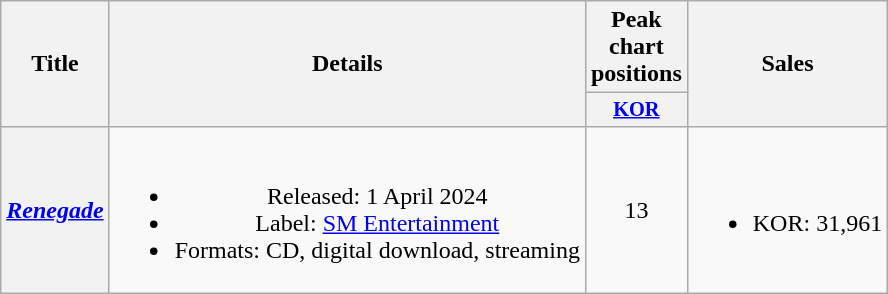<table class="wikitable plainrowheaders" style="text-align:center;">
<tr>
<th rowspan="2">Title</th>
<th rowspan="2">Details</th>
<th>Peak chart positions</th>
<th rowspan="2">Sales</th>
</tr>
<tr>
<th scope="col" style="width:2em;font-size:85%;"><a href='#'>KOR</a><br></th>
</tr>
<tr>
<th scope="row"><em><a href='#'>Renegade</a></em></th>
<td><br><ul><li>Released: 1 April 2024</li><li>Label: <a href='#'>SM Entertainment</a></li><li>Formats: CD, digital download, streaming</li></ul></td>
<td>13</td>
<td><br><ul><li>KOR: 31,961</li></ul></td>
</tr>
</table>
